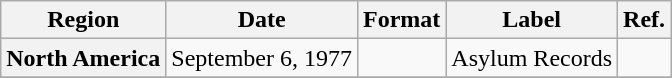<table class="wikitable plainrowheaders">
<tr>
<th scope="col">Region</th>
<th scope="col">Date</th>
<th scope="col">Format</th>
<th scope="col">Label</th>
<th scope="col">Ref.</th>
</tr>
<tr>
<th scope="row">North America</th>
<td>September 6, 1977</td>
<td></td>
<td>Asylum Records</td>
<td></td>
</tr>
<tr>
</tr>
</table>
